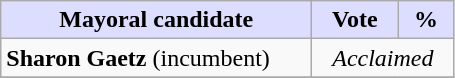<table class="wikitable">
<tr>
<th style="background:#ddf;" width="200px">Mayoral candidate</th>
<th style="background:#ddf;" width="50px">Vote</th>
<th style="background:#ddf;" width="30px">%</th>
</tr>
<tr>
<td><strong>Sharon Gaetz</strong> (incumbent)</td>
<td colspan=2 style="text-align: center;"><em>Acclaimed</em></td>
</tr>
<tr>
</tr>
</table>
